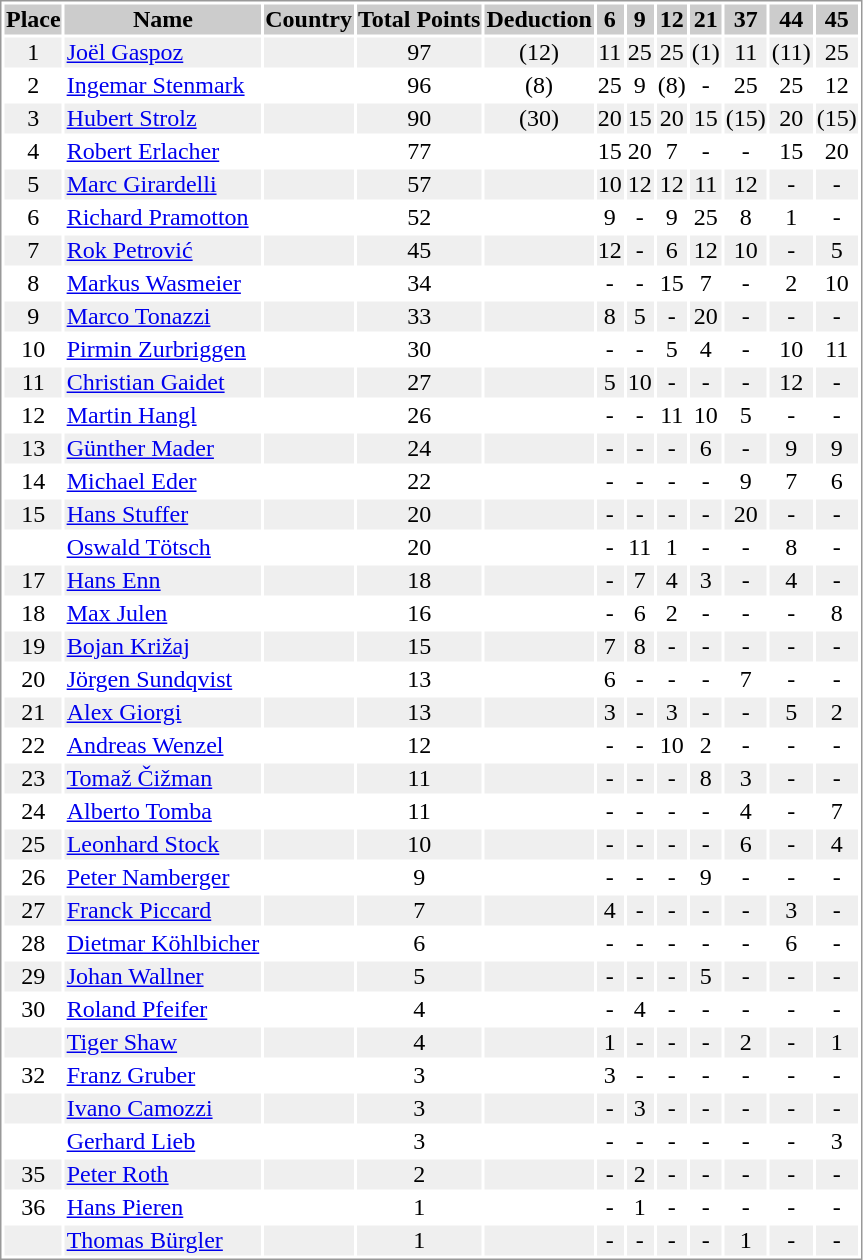<table border="0" style="border: 1px solid #999; background-color:#FFFFFF; text-align:center">
<tr align="center" bgcolor="#CCCCCC">
<th>Place</th>
<th>Name</th>
<th>Country</th>
<th>Total Points</th>
<th>Deduction</th>
<th>6</th>
<th>9</th>
<th>12</th>
<th>21</th>
<th>37</th>
<th>44</th>
<th>45</th>
</tr>
<tr bgcolor="#EFEFEF">
<td>1</td>
<td align="left"><a href='#'>Joël Gaspoz</a></td>
<td align="left"></td>
<td>97</td>
<td>(12)</td>
<td>11</td>
<td>25</td>
<td>25</td>
<td>(1)</td>
<td>11</td>
<td>(11)</td>
<td>25</td>
</tr>
<tr>
<td>2</td>
<td align="left"><a href='#'>Ingemar Stenmark</a></td>
<td align="left"></td>
<td>96</td>
<td>(8)</td>
<td>25</td>
<td>9</td>
<td>(8)</td>
<td>-</td>
<td>25</td>
<td>25</td>
<td>12</td>
</tr>
<tr bgcolor="#EFEFEF">
<td>3</td>
<td align="left"><a href='#'>Hubert Strolz</a></td>
<td align="left"></td>
<td>90</td>
<td>(30)</td>
<td>20</td>
<td>15</td>
<td>20</td>
<td>15</td>
<td>(15)</td>
<td>20</td>
<td>(15)</td>
</tr>
<tr>
<td>4</td>
<td align="left"><a href='#'>Robert Erlacher</a></td>
<td align="left"></td>
<td>77</td>
<td></td>
<td>15</td>
<td>20</td>
<td>7</td>
<td>-</td>
<td>-</td>
<td>15</td>
<td>20</td>
</tr>
<tr bgcolor="#EFEFEF">
<td>5</td>
<td align="left"><a href='#'>Marc Girardelli</a></td>
<td align="left"></td>
<td>57</td>
<td></td>
<td>10</td>
<td>12</td>
<td>12</td>
<td>11</td>
<td>12</td>
<td>-</td>
<td>-</td>
</tr>
<tr>
<td>6</td>
<td align="left"><a href='#'>Richard Pramotton</a></td>
<td align="left"></td>
<td>52</td>
<td></td>
<td>9</td>
<td>-</td>
<td>9</td>
<td>25</td>
<td>8</td>
<td>1</td>
<td>-</td>
</tr>
<tr bgcolor="#EFEFEF">
<td>7</td>
<td align="left"><a href='#'>Rok Petrović</a></td>
<td align="left"></td>
<td>45</td>
<td></td>
<td>12</td>
<td>-</td>
<td>6</td>
<td>12</td>
<td>10</td>
<td>-</td>
<td>5</td>
</tr>
<tr>
<td>8</td>
<td align="left"><a href='#'>Markus Wasmeier</a></td>
<td align="left"></td>
<td>34</td>
<td></td>
<td>-</td>
<td>-</td>
<td>15</td>
<td>7</td>
<td>-</td>
<td>2</td>
<td>10</td>
</tr>
<tr bgcolor="#EFEFEF">
<td>9</td>
<td align="left"><a href='#'>Marco Tonazzi</a></td>
<td align="left"></td>
<td>33</td>
<td></td>
<td>8</td>
<td>5</td>
<td>-</td>
<td>20</td>
<td>-</td>
<td>-</td>
<td>-</td>
</tr>
<tr>
<td>10</td>
<td align="left"><a href='#'>Pirmin Zurbriggen</a></td>
<td align="left"></td>
<td>30</td>
<td></td>
<td>-</td>
<td>-</td>
<td>5</td>
<td>4</td>
<td>-</td>
<td>10</td>
<td>11</td>
</tr>
<tr bgcolor="#EFEFEF">
<td>11</td>
<td align="left"><a href='#'>Christian Gaidet</a></td>
<td align="left"></td>
<td>27</td>
<td></td>
<td>5</td>
<td>10</td>
<td>-</td>
<td>-</td>
<td>-</td>
<td>12</td>
<td>-</td>
</tr>
<tr>
<td>12</td>
<td align="left"><a href='#'>Martin Hangl</a></td>
<td align="left"></td>
<td>26</td>
<td></td>
<td>-</td>
<td>-</td>
<td>11</td>
<td>10</td>
<td>5</td>
<td>-</td>
<td>-</td>
</tr>
<tr bgcolor="#EFEFEF">
<td>13</td>
<td align="left"><a href='#'>Günther Mader</a></td>
<td align="left"></td>
<td>24</td>
<td></td>
<td>-</td>
<td>-</td>
<td>-</td>
<td>6</td>
<td>-</td>
<td>9</td>
<td>9</td>
</tr>
<tr>
<td>14</td>
<td align="left"><a href='#'>Michael Eder</a></td>
<td align="left"></td>
<td>22</td>
<td></td>
<td>-</td>
<td>-</td>
<td>-</td>
<td>-</td>
<td>9</td>
<td>7</td>
<td>6</td>
</tr>
<tr bgcolor="#EFEFEF">
<td>15</td>
<td align="left"><a href='#'>Hans Stuffer</a></td>
<td align="left"></td>
<td>20</td>
<td></td>
<td>-</td>
<td>-</td>
<td>-</td>
<td>-</td>
<td>20</td>
<td>-</td>
<td>-</td>
</tr>
<tr>
<td></td>
<td align="left"><a href='#'>Oswald Tötsch</a></td>
<td align="left"></td>
<td>20</td>
<td></td>
<td>-</td>
<td>11</td>
<td>1</td>
<td>-</td>
<td>-</td>
<td>8</td>
<td>-</td>
</tr>
<tr bgcolor="#EFEFEF">
<td>17</td>
<td align="left"><a href='#'>Hans Enn</a></td>
<td align="left"></td>
<td>18</td>
<td></td>
<td>-</td>
<td>7</td>
<td>4</td>
<td>3</td>
<td>-</td>
<td>4</td>
<td>-</td>
</tr>
<tr>
<td>18</td>
<td align="left"><a href='#'>Max Julen</a></td>
<td align="left"></td>
<td>16</td>
<td></td>
<td>-</td>
<td>6</td>
<td>2</td>
<td>-</td>
<td>-</td>
<td>-</td>
<td>8</td>
</tr>
<tr bgcolor="#EFEFEF">
<td>19</td>
<td align="left"><a href='#'>Bojan Križaj</a></td>
<td align="left"></td>
<td>15</td>
<td></td>
<td>7</td>
<td>8</td>
<td>-</td>
<td>-</td>
<td>-</td>
<td>-</td>
<td>-</td>
</tr>
<tr>
<td>20</td>
<td align="left"><a href='#'>Jörgen Sundqvist</a></td>
<td align="left"></td>
<td>13</td>
<td></td>
<td>6</td>
<td>-</td>
<td>-</td>
<td>-</td>
<td>7</td>
<td>-</td>
<td>-</td>
</tr>
<tr bgcolor="#EFEFEF">
<td>21</td>
<td align="left"><a href='#'>Alex Giorgi</a></td>
<td align="left"></td>
<td>13</td>
<td></td>
<td>3</td>
<td>-</td>
<td>3</td>
<td>-</td>
<td>-</td>
<td>5</td>
<td>2</td>
</tr>
<tr>
<td>22</td>
<td align="left"><a href='#'>Andreas Wenzel</a></td>
<td align="left"></td>
<td>12</td>
<td></td>
<td>-</td>
<td>-</td>
<td>10</td>
<td>2</td>
<td>-</td>
<td>-</td>
<td>-</td>
</tr>
<tr bgcolor="#EFEFEF">
<td>23</td>
<td align="left"><a href='#'>Tomaž Čižman</a></td>
<td align="left"></td>
<td>11</td>
<td></td>
<td>-</td>
<td>-</td>
<td>-</td>
<td>8</td>
<td>3</td>
<td>-</td>
<td>-</td>
</tr>
<tr>
<td>24</td>
<td align="left"><a href='#'>Alberto Tomba</a></td>
<td align="left"></td>
<td>11</td>
<td></td>
<td>-</td>
<td>-</td>
<td>-</td>
<td>-</td>
<td>4</td>
<td>-</td>
<td>7</td>
</tr>
<tr bgcolor="#EFEFEF">
<td>25</td>
<td align="left"><a href='#'>Leonhard Stock</a></td>
<td align="left"></td>
<td>10</td>
<td></td>
<td>-</td>
<td>-</td>
<td>-</td>
<td>-</td>
<td>6</td>
<td>-</td>
<td>4</td>
</tr>
<tr>
<td>26</td>
<td align="left"><a href='#'>Peter Namberger</a></td>
<td align="left"></td>
<td>9</td>
<td></td>
<td>-</td>
<td>-</td>
<td>-</td>
<td>9</td>
<td>-</td>
<td>-</td>
<td>-</td>
</tr>
<tr bgcolor="#EFEFEF">
<td>27</td>
<td align="left"><a href='#'>Franck Piccard</a></td>
<td align="left"></td>
<td>7</td>
<td></td>
<td>4</td>
<td>-</td>
<td>-</td>
<td>-</td>
<td>-</td>
<td>3</td>
<td>-</td>
</tr>
<tr>
<td>28</td>
<td align="left"><a href='#'>Dietmar Köhlbicher</a></td>
<td align="left"></td>
<td>6</td>
<td></td>
<td>-</td>
<td>-</td>
<td>-</td>
<td>-</td>
<td>-</td>
<td>6</td>
<td>-</td>
</tr>
<tr bgcolor="#EFEFEF">
<td>29</td>
<td align="left"><a href='#'>Johan Wallner</a></td>
<td align="left"></td>
<td>5</td>
<td></td>
<td>-</td>
<td>-</td>
<td>-</td>
<td>5</td>
<td>-</td>
<td>-</td>
<td>-</td>
</tr>
<tr>
<td>30</td>
<td align="left"><a href='#'>Roland Pfeifer</a></td>
<td align="left"></td>
<td>4</td>
<td></td>
<td>-</td>
<td>4</td>
<td>-</td>
<td>-</td>
<td>-</td>
<td>-</td>
<td>-</td>
</tr>
<tr bgcolor="#EFEFEF">
<td></td>
<td align="left"><a href='#'>Tiger Shaw</a></td>
<td align="left"></td>
<td>4</td>
<td></td>
<td>1</td>
<td>-</td>
<td>-</td>
<td>-</td>
<td>2</td>
<td>-</td>
<td>1</td>
</tr>
<tr>
<td>32</td>
<td align="left"><a href='#'>Franz Gruber</a></td>
<td align="left"></td>
<td>3</td>
<td></td>
<td>3</td>
<td>-</td>
<td>-</td>
<td>-</td>
<td>-</td>
<td>-</td>
<td>-</td>
</tr>
<tr bgcolor="#EFEFEF">
<td></td>
<td align="left"><a href='#'>Ivano Camozzi</a></td>
<td align="left"></td>
<td>3</td>
<td></td>
<td>-</td>
<td>3</td>
<td>-</td>
<td>-</td>
<td>-</td>
<td>-</td>
<td>-</td>
</tr>
<tr>
<td></td>
<td align="left"><a href='#'>Gerhard Lieb</a></td>
<td align="left"></td>
<td>3</td>
<td></td>
<td>-</td>
<td>-</td>
<td>-</td>
<td>-</td>
<td>-</td>
<td>-</td>
<td>3</td>
</tr>
<tr bgcolor="#EFEFEF">
<td>35</td>
<td align="left"><a href='#'>Peter Roth</a></td>
<td align="left"></td>
<td>2</td>
<td></td>
<td>-</td>
<td>2</td>
<td>-</td>
<td>-</td>
<td>-</td>
<td>-</td>
<td>-</td>
</tr>
<tr>
<td>36</td>
<td align="left"><a href='#'>Hans Pieren</a></td>
<td align="left"></td>
<td>1</td>
<td></td>
<td>-</td>
<td>1</td>
<td>-</td>
<td>-</td>
<td>-</td>
<td>-</td>
<td>-</td>
</tr>
<tr bgcolor="#EFEFEF">
<td></td>
<td align="left"><a href='#'>Thomas Bürgler</a></td>
<td align="left"></td>
<td>1</td>
<td></td>
<td>-</td>
<td>-</td>
<td>-</td>
<td>-</td>
<td>1</td>
<td>-</td>
<td>-</td>
</tr>
</table>
